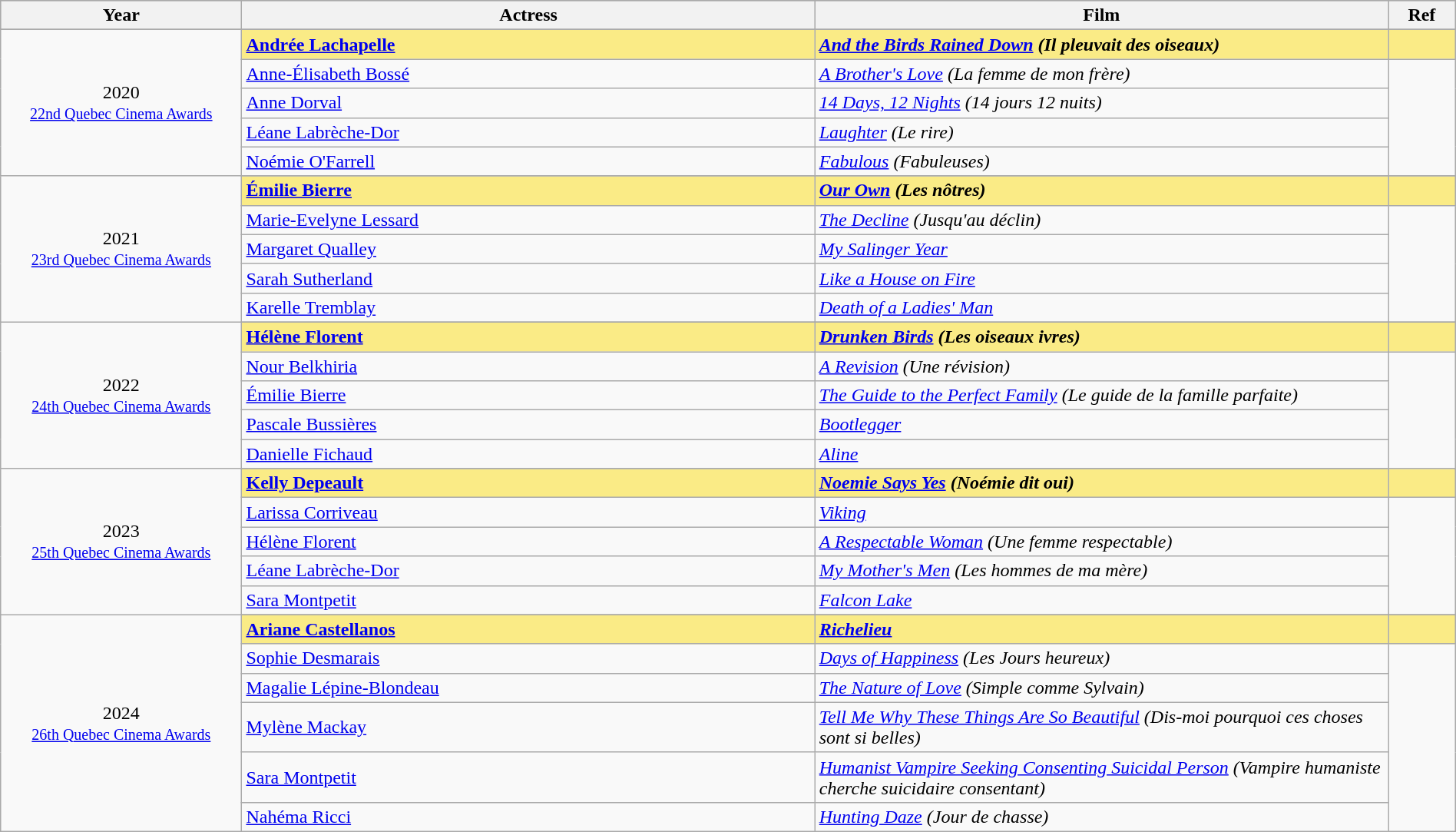<table class="wikitable" style="width:100%;">
<tr style="background:#bebebe;">
<th style="width:8%;">Year</th>
<th style="width:19%;">Actress</th>
<th style="width:19%;">Film</th>
<th style="width:2%;">Ref</th>
</tr>
<tr>
</tr>
<tr>
<td rowspan="6" align="center">2020 <br> <small><a href='#'>22nd Quebec Cinema Awards</a></small></td>
</tr>
<tr style="background:#FAEB86">
<td><strong><a href='#'>Andrée Lachapelle</a></strong></td>
<td><strong><em><a href='#'>And the Birds Rained Down</a> (Il pleuvait des oiseaux)</em></strong></td>
<td></td>
</tr>
<tr>
<td><a href='#'>Anne-Élisabeth Bossé</a></td>
<td><em><a href='#'>A Brother's Love</a> (La femme de mon frère)</em></td>
<td rowspan=4></td>
</tr>
<tr>
<td><a href='#'>Anne Dorval</a></td>
<td><em><a href='#'>14 Days, 12 Nights</a> (14 jours 12 nuits)</em></td>
</tr>
<tr>
<td><a href='#'>Léane Labrèche-Dor</a></td>
<td><em><a href='#'>Laughter</a> (Le rire)</em></td>
</tr>
<tr>
<td><a href='#'>Noémie O'Farrell</a></td>
<td><em><a href='#'>Fabulous</a> (Fabuleuses)</em></td>
</tr>
<tr>
<td rowspan="6" align="center">2021<br><small><a href='#'>23rd Quebec Cinema Awards</a></small></td>
</tr>
<tr style="background:#FAEB86">
<td><strong><a href='#'>Émilie Bierre</a></strong></td>
<td><strong><em><a href='#'>Our Own</a> (Les nôtres)</em></strong></td>
<td></td>
</tr>
<tr>
<td><a href='#'>Marie-Evelyne Lessard</a></td>
<td><em><a href='#'>The Decline</a> (Jusqu'au déclin)</em></td>
<td rowspan=4></td>
</tr>
<tr>
<td><a href='#'>Margaret Qualley</a></td>
<td><em><a href='#'>My Salinger Year</a></em></td>
</tr>
<tr>
<td><a href='#'>Sarah Sutherland</a></td>
<td><em><a href='#'>Like a House on Fire</a></em></td>
</tr>
<tr>
<td><a href='#'>Karelle Tremblay</a></td>
<td><em><a href='#'>Death of a Ladies' Man</a></em></td>
</tr>
<tr>
<td rowspan="6" align="center">2022<br><small><a href='#'>24th Quebec Cinema Awards</a></small></td>
</tr>
<tr style="background:#FAEB86">
<td><strong><a href='#'>Hélène Florent</a></strong></td>
<td><strong><em><a href='#'>Drunken Birds</a> (Les oiseaux ivres)</em></strong></td>
<td></td>
</tr>
<tr>
<td><a href='#'>Nour Belkhiria</a></td>
<td><em><a href='#'>A Revision</a> (Une révision)</em></td>
<td rowspan=5></td>
</tr>
<tr>
<td><a href='#'>Émilie Bierre</a></td>
<td><em><a href='#'>The Guide to the Perfect Family</a> (Le guide de la famille parfaite)</em></td>
</tr>
<tr>
<td><a href='#'>Pascale Bussières</a></td>
<td><em><a href='#'>Bootlegger</a></em></td>
</tr>
<tr>
<td><a href='#'>Danielle Fichaud</a></td>
<td><em><a href='#'>Aline</a></em></td>
</tr>
<tr>
<td rowspan="6" align="center">2023<br><small><a href='#'>25th Quebec Cinema Awards</a></small></td>
</tr>
<tr style="background:#FAEB86">
<td><strong><a href='#'>Kelly Depeault</a></strong></td>
<td><strong><em><a href='#'>Noemie Says Yes</a> (Noémie dit oui)</em></strong></td>
<td></td>
</tr>
<tr>
<td><a href='#'>Larissa Corriveau</a></td>
<td><em><a href='#'>Viking</a></em></td>
<td rowspan=4></td>
</tr>
<tr>
<td><a href='#'>Hélène Florent</a></td>
<td><em><a href='#'>A Respectable Woman</a> (Une femme respectable)</em></td>
</tr>
<tr>
<td><a href='#'>Léane Labrèche-Dor</a></td>
<td><em><a href='#'>My Mother's Men</a> (Les hommes de ma mère)</em></td>
</tr>
<tr>
<td><a href='#'>Sara Montpetit</a></td>
<td><em><a href='#'>Falcon Lake</a></em></td>
</tr>
<tr>
<td rowspan="7" align="center">2024<br><small><a href='#'>26th Quebec Cinema Awards</a></small></td>
</tr>
<tr style="background:#FAEB86">
<td><strong><a href='#'>Ariane Castellanos</a></strong></td>
<td><strong><em><a href='#'>Richelieu</a></em></strong></td>
<td></td>
</tr>
<tr>
<td><a href='#'>Sophie Desmarais</a></td>
<td><em><a href='#'>Days of Happiness</a> (Les Jours heureux)</em></td>
<td rowspan=5></td>
</tr>
<tr>
<td><a href='#'>Magalie Lépine-Blondeau</a></td>
<td><em><a href='#'>The Nature of Love</a> (Simple comme Sylvain)</em></td>
</tr>
<tr>
<td><a href='#'>Mylène Mackay</a></td>
<td><em><a href='#'>Tell Me Why These Things Are So Beautiful</a> (Dis-moi pourquoi ces choses sont si belles)</em></td>
</tr>
<tr>
<td><a href='#'>Sara Montpetit</a></td>
<td><em><a href='#'>Humanist Vampire Seeking Consenting Suicidal Person</a> (Vampire humaniste cherche suicidaire consentant)</em></td>
</tr>
<tr>
<td><a href='#'>Nahéma Ricci</a></td>
<td><em><a href='#'>Hunting Daze</a> (Jour de chasse)</em></td>
</tr>
</table>
